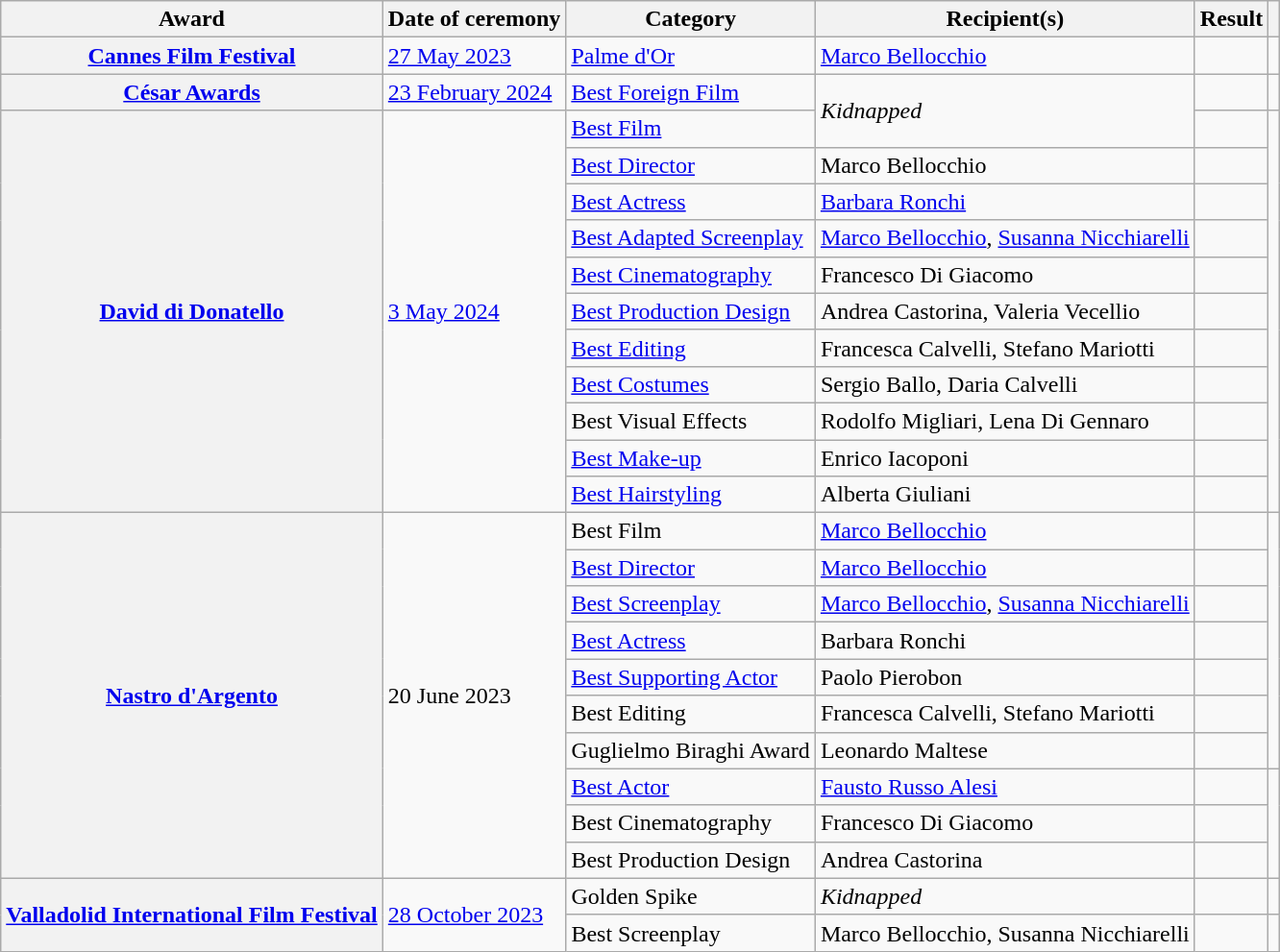<table class="wikitable sortable plainrowheaders">
<tr>
<th scope="col">Award</th>
<th scope="col">Date of ceremony</th>
<th scope="col">Category</th>
<th scope="col">Recipient(s)</th>
<th scope="col">Result</th>
<th scope="col" class="unsortable"></th>
</tr>
<tr>
<th scope="row"><a href='#'>Cannes Film Festival</a></th>
<td><a href='#'>27 May 2023</a></td>
<td><a href='#'>Palme d'Or</a></td>
<td><a href='#'>Marco Bellocchio</a></td>
<td></td>
<td align="center"></td>
</tr>
<tr>
<th scope="row"><a href='#'>César Awards</a></th>
<td><a href='#'>23 February 2024</a></td>
<td><a href='#'>Best Foreign Film</a></td>
<td rowspan="2"><em>Kidnapped</em></td>
<td></td>
<td align="center"><br></td>
</tr>
<tr>
<th rowspan="11" scope="row"><a href='#'>David di Donatello</a></th>
<td rowspan="11"><a href='#'>3 May 2024</a></td>
<td><a href='#'>Best Film</a></td>
<td></td>
<td rowspan="11" align="center"></td>
</tr>
<tr>
<td><a href='#'>Best Director</a></td>
<td>Marco Bellocchio</td>
<td></td>
</tr>
<tr>
<td><a href='#'>Best Actress</a></td>
<td><a href='#'>Barbara Ronchi</a></td>
<td></td>
</tr>
<tr>
<td><a href='#'>Best Adapted Screenplay</a></td>
<td><a href='#'>Marco Bellocchio</a>, <a href='#'>Susanna Nicchiarelli</a></td>
<td></td>
</tr>
<tr>
<td><a href='#'>Best Cinematography</a></td>
<td>Francesco Di Giacomo</td>
<td></td>
</tr>
<tr>
<td><a href='#'>Best Production Design</a></td>
<td>Andrea Castorina, Valeria Vecellio</td>
<td></td>
</tr>
<tr>
<td><a href='#'>Best Editing</a></td>
<td>Francesca Calvelli, Stefano Mariotti</td>
<td></td>
</tr>
<tr>
<td><a href='#'>Best Costumes</a></td>
<td>Sergio Ballo, Daria Calvelli</td>
<td></td>
</tr>
<tr>
<td>Best Visual Effects</td>
<td>Rodolfo Migliari, Lena Di Gennaro</td>
<td></td>
</tr>
<tr>
<td><a href='#'>Best Make-up</a></td>
<td>Enrico Iacoponi</td>
<td></td>
</tr>
<tr>
<td><a href='#'>Best Hairstyling</a></td>
<td>Alberta Giuliani</td>
<td></td>
</tr>
<tr>
<th rowspan="10" scope="row"><a href='#'>Nastro d'Argento</a></th>
<td rowspan="10">20 June 2023</td>
<td>Best Film</td>
<td><a href='#'>Marco Bellocchio</a></td>
<td></td>
<td rowspan="7" align="center"></td>
</tr>
<tr>
<td><a href='#'>Best Director</a></td>
<td><a href='#'>Marco Bellocchio</a></td>
<td></td>
</tr>
<tr>
<td><a href='#'>Best Screenplay</a></td>
<td><a href='#'>Marco Bellocchio</a>, <a href='#'>Susanna Nicchiarelli</a></td>
<td></td>
</tr>
<tr>
<td><a href='#'>Best Actress</a></td>
<td>Barbara Ronchi</td>
<td></td>
</tr>
<tr>
<td><a href='#'>Best Supporting Actor</a></td>
<td>Paolo Pierobon</td>
<td></td>
</tr>
<tr>
<td>Best Editing</td>
<td>Francesca Calvelli, Stefano Mariotti</td>
<td></td>
</tr>
<tr>
<td>Guglielmo Biraghi Award</td>
<td>Leonardo Maltese</td>
<td></td>
</tr>
<tr>
<td><a href='#'>Best Actor</a></td>
<td><a href='#'>Fausto Russo Alesi</a></td>
<td></td>
<td rowspan="3" align="center"></td>
</tr>
<tr>
<td>Best Cinematography</td>
<td>Francesco Di Giacomo</td>
<td></td>
</tr>
<tr>
<td>Best Production Design</td>
<td>Andrea Castorina</td>
<td></td>
</tr>
<tr>
<th rowspan="2" scope="row"><a href='#'>Valladolid International Film Festival</a></th>
<td rowspan="2"><a href='#'>28 October 2023</a></td>
<td>Golden Spike</td>
<td><em>Kidnapped</em></td>
<td></td>
<td align="center"></td>
</tr>
<tr>
<td>Best Screenplay</td>
<td>Marco Bellocchio, Susanna Nicchiarelli</td>
<td></td>
<td align="center"></td>
</tr>
</table>
